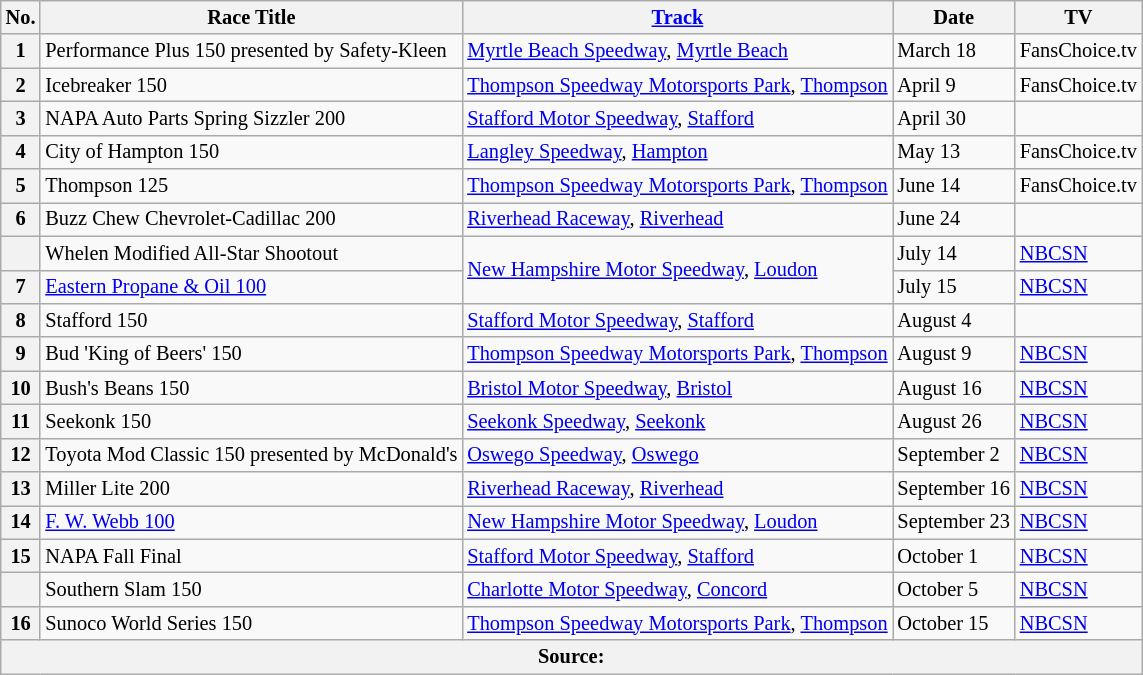<table class="wikitable" style="font-size:85%;">
<tr>
<th>No.</th>
<th>Race Title</th>
<th><a href='#'>Track</a></th>
<th>Date</th>
<th>TV</th>
</tr>
<tr>
<th>1</th>
<td>Performance Plus 150 presented by Safety-Kleen</td>
<td><a href='#'>Myrtle Beach Speedway</a>, <a href='#'>Myrtle Beach</a></td>
<td>March 18</td>
<td>FansChoice.tv</td>
</tr>
<tr>
<th>2</th>
<td>Icebreaker 150</td>
<td><a href='#'>Thompson Speedway Motorsports Park</a>, <a href='#'>Thompson</a></td>
<td>April 9</td>
<td>FansChoice.tv</td>
</tr>
<tr>
<th>3</th>
<td>NAPA Auto Parts Spring Sizzler 200</td>
<td><a href='#'>Stafford Motor Speedway</a>, <a href='#'>Stafford</a></td>
<td>April 30</td>
<td></td>
</tr>
<tr>
<th>4</th>
<td>City of Hampton 150</td>
<td><a href='#'>Langley Speedway</a>, <a href='#'>Hampton</a></td>
<td>May 13</td>
<td>FansChoice.tv</td>
</tr>
<tr>
<th>5</th>
<td>Thompson 125</td>
<td><a href='#'>Thompson Speedway Motorsports Park</a>, <a href='#'>Thompson</a></td>
<td>June 14</td>
<td>FansChoice.tv</td>
</tr>
<tr>
<th>6</th>
<td>Buzz Chew Chevrolet-Cadillac 200</td>
<td><a href='#'>Riverhead Raceway</a>, <a href='#'>Riverhead</a></td>
<td>June 24</td>
<td></td>
</tr>
<tr>
<th></th>
<td>Whelen Modified All-Star Shootout</td>
<td rowspan=2><a href='#'>New Hampshire Motor Speedway</a>, <a href='#'>Loudon</a></td>
<td>July 14</td>
<td><a href='#'>NBCSN</a></td>
</tr>
<tr>
<th>7</th>
<td><a href='#'>Eastern Propane & Oil 100</a></td>
<td>July 15</td>
<td><a href='#'>NBCSN</a></td>
</tr>
<tr>
<th>8</th>
<td>Stafford 150</td>
<td><a href='#'>Stafford Motor Speedway</a>, <a href='#'>Stafford</a></td>
<td>August 4</td>
<td></td>
</tr>
<tr>
<th>9</th>
<td>Bud 'King of Beers' 150</td>
<td><a href='#'>Thompson Speedway Motorsports Park</a>, <a href='#'>Thompson</a></td>
<td>August 9</td>
<td><a href='#'>NBCSN</a></td>
</tr>
<tr>
<th>10</th>
<td>Bush's Beans 150</td>
<td><a href='#'>Bristol Motor Speedway</a>, <a href='#'>Bristol</a></td>
<td>August 16</td>
<td><a href='#'>NBCSN</a></td>
</tr>
<tr>
<th>11</th>
<td>Seekonk 150</td>
<td><a href='#'>Seekonk Speedway</a>, <a href='#'>Seekonk</a></td>
<td>August 26</td>
<td><a href='#'>NBCSN</a></td>
</tr>
<tr>
<th>12</th>
<td>Toyota Mod Classic 150 presented by McDonald's</td>
<td><a href='#'>Oswego Speedway</a>, <a href='#'>Oswego</a></td>
<td>September 2</td>
<td><a href='#'>NBCSN</a></td>
</tr>
<tr>
<th>13</th>
<td>Miller Lite 200</td>
<td><a href='#'>Riverhead Raceway</a>, <a href='#'>Riverhead</a></td>
<td>September 16</td>
<td><a href='#'>NBCSN</a></td>
</tr>
<tr>
<th>14</th>
<td><a href='#'>F. W. Webb 100</a></td>
<td><a href='#'>New Hampshire Motor Speedway</a>, <a href='#'>Loudon</a></td>
<td>September 23</td>
<td><a href='#'>NBCSN</a></td>
</tr>
<tr>
<th>15</th>
<td>NAPA Fall Final</td>
<td><a href='#'>Stafford Motor Speedway</a>, <a href='#'>Stafford</a></td>
<td>October 1</td>
<td><a href='#'>NBCSN</a></td>
</tr>
<tr>
<th></th>
<td>Southern Slam 150</td>
<td><a href='#'>Charlotte Motor Speedway</a>, <a href='#'>Concord</a></td>
<td>October 5</td>
<td><a href='#'>NBCSN</a></td>
</tr>
<tr>
<th>16</th>
<td>Sunoco World Series 150</td>
<td><a href='#'>Thompson Speedway Motorsports Park</a>, <a href='#'>Thompson</a></td>
<td>October 15</td>
<td><a href='#'>NBCSN</a></td>
</tr>
<tr>
<th colspan=5>Source:</th>
</tr>
</table>
